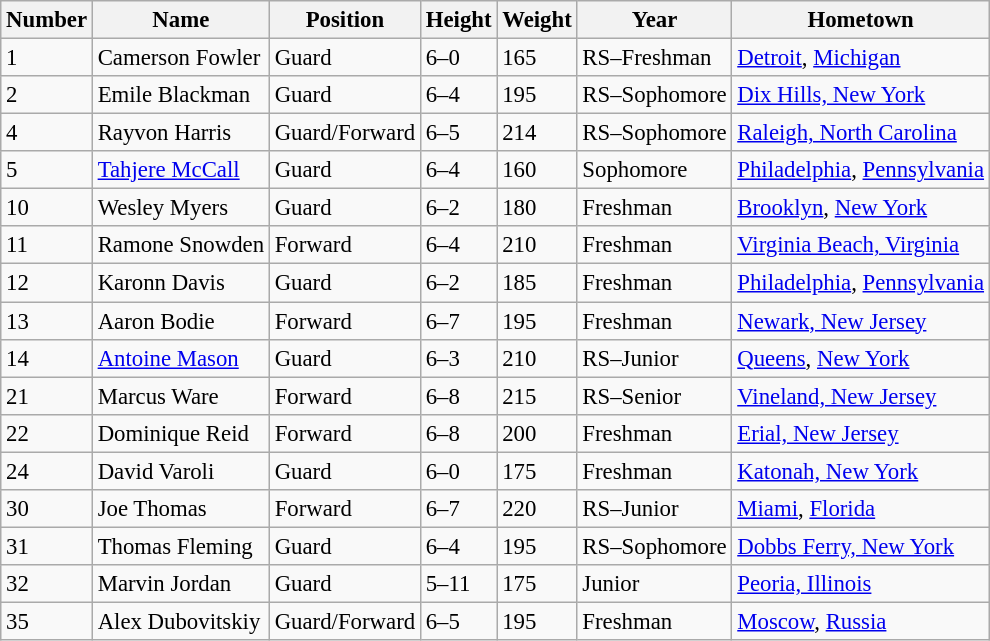<table class="wikitable sortable" style="font-size: 95%;">
<tr>
<th>Number</th>
<th>Name</th>
<th>Position</th>
<th>Height</th>
<th>Weight</th>
<th>Year</th>
<th>Hometown</th>
</tr>
<tr>
<td>1</td>
<td>Camerson Fowler</td>
<td>Guard</td>
<td>6–0</td>
<td>165</td>
<td>RS–Freshman</td>
<td><a href='#'>Detroit</a>, <a href='#'>Michigan</a></td>
</tr>
<tr>
<td>2</td>
<td>Emile Blackman</td>
<td>Guard</td>
<td>6–4</td>
<td>195</td>
<td>RS–Sophomore</td>
<td><a href='#'>Dix Hills, New York</a></td>
</tr>
<tr>
<td>4</td>
<td>Rayvon Harris</td>
<td>Guard/Forward</td>
<td>6–5</td>
<td>214</td>
<td>RS–Sophomore</td>
<td><a href='#'>Raleigh, North Carolina</a></td>
</tr>
<tr>
<td>5</td>
<td><a href='#'>Tahjere McCall</a></td>
<td>Guard</td>
<td>6–4</td>
<td>160</td>
<td>Sophomore</td>
<td><a href='#'>Philadelphia</a>, <a href='#'>Pennsylvania</a></td>
</tr>
<tr>
<td>10</td>
<td>Wesley Myers</td>
<td>Guard</td>
<td>6–2</td>
<td>180</td>
<td>Freshman</td>
<td><a href='#'>Brooklyn</a>, <a href='#'>New York</a></td>
</tr>
<tr>
<td>11</td>
<td>Ramone Snowden</td>
<td>Forward</td>
<td>6–4</td>
<td>210</td>
<td>Freshman</td>
<td><a href='#'>Virginia Beach, Virginia</a></td>
</tr>
<tr>
<td>12</td>
<td>Karonn Davis</td>
<td>Guard</td>
<td>6–2</td>
<td>185</td>
<td>Freshman</td>
<td><a href='#'>Philadelphia</a>, <a href='#'>Pennsylvania</a></td>
</tr>
<tr>
<td>13</td>
<td>Aaron Bodie</td>
<td>Forward</td>
<td>6–7</td>
<td>195</td>
<td>Freshman</td>
<td><a href='#'>Newark, New Jersey</a></td>
</tr>
<tr>
<td>14</td>
<td><a href='#'>Antoine Mason</a></td>
<td>Guard</td>
<td>6–3</td>
<td>210</td>
<td>RS–Junior</td>
<td><a href='#'>Queens</a>, <a href='#'>New York</a></td>
</tr>
<tr>
<td>21</td>
<td>Marcus Ware</td>
<td>Forward</td>
<td>6–8</td>
<td>215</td>
<td>RS–Senior</td>
<td><a href='#'>Vineland, New Jersey</a></td>
</tr>
<tr>
<td>22</td>
<td>Dominique Reid</td>
<td>Forward</td>
<td>6–8</td>
<td>200</td>
<td>Freshman</td>
<td><a href='#'>Erial, New Jersey</a></td>
</tr>
<tr>
<td>24</td>
<td>David Varoli</td>
<td>Guard</td>
<td>6–0</td>
<td>175</td>
<td>Freshman</td>
<td><a href='#'>Katonah, New York</a></td>
</tr>
<tr>
<td>30</td>
<td>Joe Thomas</td>
<td>Forward</td>
<td>6–7</td>
<td>220</td>
<td>RS–Junior</td>
<td><a href='#'>Miami</a>, <a href='#'>Florida</a></td>
</tr>
<tr>
<td>31</td>
<td>Thomas Fleming</td>
<td>Guard</td>
<td>6–4</td>
<td>195</td>
<td>RS–Sophomore</td>
<td><a href='#'>Dobbs Ferry, New York</a></td>
</tr>
<tr>
<td>32</td>
<td>Marvin Jordan</td>
<td>Guard</td>
<td>5–11</td>
<td>175</td>
<td>Junior</td>
<td><a href='#'>Peoria, Illinois</a></td>
</tr>
<tr>
<td>35</td>
<td>Alex Dubovitskiy</td>
<td>Guard/Forward</td>
<td>6–5</td>
<td>195</td>
<td>Freshman</td>
<td><a href='#'>Moscow</a>, <a href='#'>Russia</a></td>
</tr>
</table>
